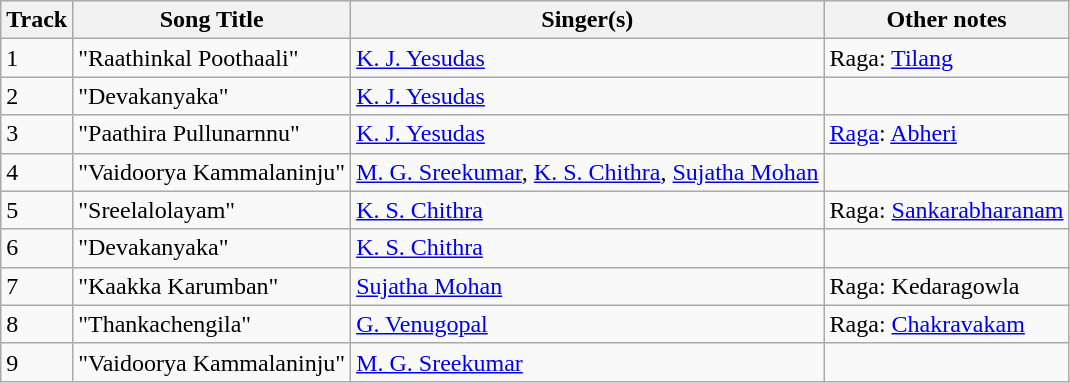<table class="wikitable">
<tr>
<th>Track</th>
<th>Song Title</th>
<th>Singer(s)</th>
<th>Other notes</th>
</tr>
<tr>
<td>1</td>
<td>"Raathinkal Poothaali"</td>
<td><a href='#'>K. J. Yesudas</a></td>
<td>Raga: <a href='#'>Tilang</a></td>
</tr>
<tr>
<td>2</td>
<td>"Devakanyaka"</td>
<td><a href='#'>K. J. Yesudas</a></td>
<td></td>
</tr>
<tr>
<td>3</td>
<td>"Paathira Pullunarnnu"</td>
<td><a href='#'>K. J. Yesudas</a></td>
<td><a href='#'>Raga</a>: <a href='#'>Abheri</a></td>
</tr>
<tr>
<td>4</td>
<td>"Vaidoorya Kammalaninju"</td>
<td><a href='#'>M. G. Sreekumar</a>, <a href='#'>K. S. Chithra</a>, <a href='#'>Sujatha Mohan</a></td>
<td></td>
</tr>
<tr>
<td>5</td>
<td>"Sreelalolayam"</td>
<td><a href='#'>K. S. Chithra</a></td>
<td>Raga: <a href='#'>Sankarabharanam</a></td>
</tr>
<tr>
<td>6</td>
<td>"Devakanyaka"</td>
<td><a href='#'>K. S. Chithra</a></td>
<td></td>
</tr>
<tr>
<td>7</td>
<td>"Kaakka Karumban"</td>
<td><a href='#'>Sujatha Mohan</a></td>
<td>Raga: Kedaragowla</td>
</tr>
<tr>
<td>8</td>
<td>"Thankachengila"</td>
<td><a href='#'>G. Venugopal</a></td>
<td>Raga: <a href='#'>Chakravakam</a></td>
</tr>
<tr>
<td>9</td>
<td>"Vaidoorya Kammalaninju"</td>
<td><a href='#'>M. G. Sreekumar</a></td>
<td></td>
</tr>
</table>
